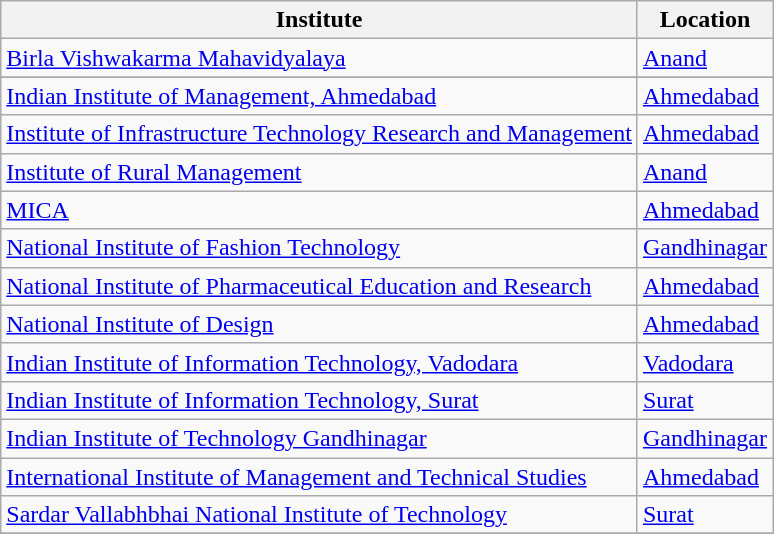<table class="wikitable sortable collapsible plainrowheaders" border="1" style="text-align:left;">
<tr>
<th scope="col">Institute</th>
<th scope="col">Location</th>
</tr>
<tr>
<td><a href='#'>Birla Vishwakarma Mahavidyalaya</a></td>
<td><a href='#'>Anand</a></td>
</tr>
<tr>
</tr>
<tr Gujarat National Law University || Gandhinagar>
</tr>
<tr>
<td><a href='#'>Indian Institute of Management, Ahmedabad</a></td>
<td><a href='#'>Ahmedabad</a></td>
</tr>
<tr>
<td><a href='#'>Institute of Infrastructure Technology Research and Management</a></td>
<td><a href='#'>Ahmedabad</a></td>
</tr>
<tr>
<td><a href='#'>Institute of Rural Management</a></td>
<td><a href='#'>Anand</a></td>
</tr>
<tr>
<td><a href='#'>MICA</a></td>
<td><a href='#'>Ahmedabad</a></td>
</tr>
<tr>
<td><a href='#'>National Institute of Fashion Technology</a></td>
<td><a href='#'>Gandhinagar</a></td>
</tr>
<tr>
<td><a href='#'>National Institute of Pharmaceutical Education and Research</a></td>
<td><a href='#'>Ahmedabad</a></td>
</tr>
<tr>
<td><a href='#'>National Institute of Design</a></td>
<td><a href='#'>Ahmedabad</a></td>
</tr>
<tr>
<td><a href='#'>Indian Institute of Information Technology, Vadodara</a></td>
<td><a href='#'>Vadodara</a></td>
</tr>
<tr>
<td><a href='#'>Indian Institute of Information Technology, Surat</a></td>
<td><a href='#'>Surat</a></td>
</tr>
<tr>
<td><a href='#'>Indian Institute of Technology Gandhinagar</a></td>
<td><a href='#'>Gandhinagar</a></td>
</tr>
<tr>
<td><a href='#'>International Institute of Management and Technical Studies</a></td>
<td><a href='#'>Ahmedabad</a></td>
</tr>
<tr>
<td><a href='#'>Sardar Vallabhbhai National Institute of Technology</a></td>
<td><a href='#'>Surat</a></td>
</tr>
<tr>
</tr>
</table>
